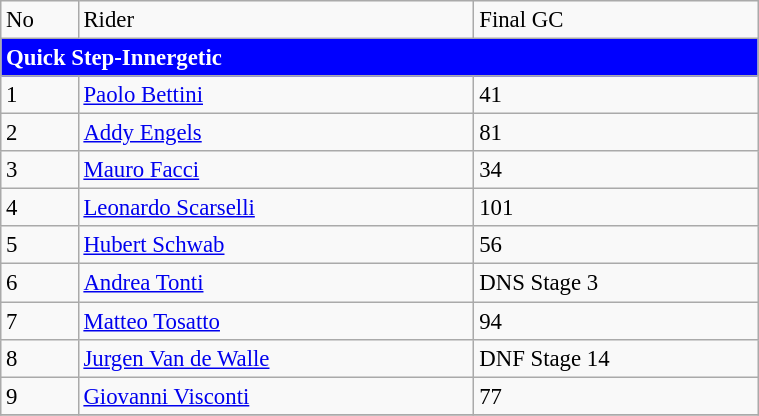<table class=wikitable style="font-size:95%" width="40%">
<tr>
<td>No</td>
<td>Rider</td>
<td>Final GC</td>
</tr>
<tr>
<td colspan=3 bgcolor=blue style="color: white"><strong>Quick Step-Innergetic</strong></td>
</tr>
<tr>
<td>1</td>
<td> <a href='#'>Paolo Bettini</a></td>
<td>41</td>
</tr>
<tr>
<td>2</td>
<td> <a href='#'>Addy Engels</a></td>
<td>81</td>
</tr>
<tr>
<td>3</td>
<td> <a href='#'>Mauro Facci</a></td>
<td>34</td>
</tr>
<tr>
<td>4</td>
<td> <a href='#'>Leonardo Scarselli</a></td>
<td>101</td>
</tr>
<tr>
<td>5</td>
<td> <a href='#'>Hubert Schwab</a></td>
<td>56</td>
</tr>
<tr>
<td>6</td>
<td> <a href='#'>Andrea Tonti</a></td>
<td>DNS Stage 3</td>
</tr>
<tr>
<td>7</td>
<td> <a href='#'>Matteo Tosatto</a></td>
<td>94</td>
</tr>
<tr>
<td>8</td>
<td> <a href='#'>Jurgen Van de Walle</a></td>
<td>DNF Stage 14</td>
</tr>
<tr>
<td>9</td>
<td><a href='#'>Giovanni Visconti</a></td>
<td>77</td>
</tr>
<tr>
</tr>
</table>
